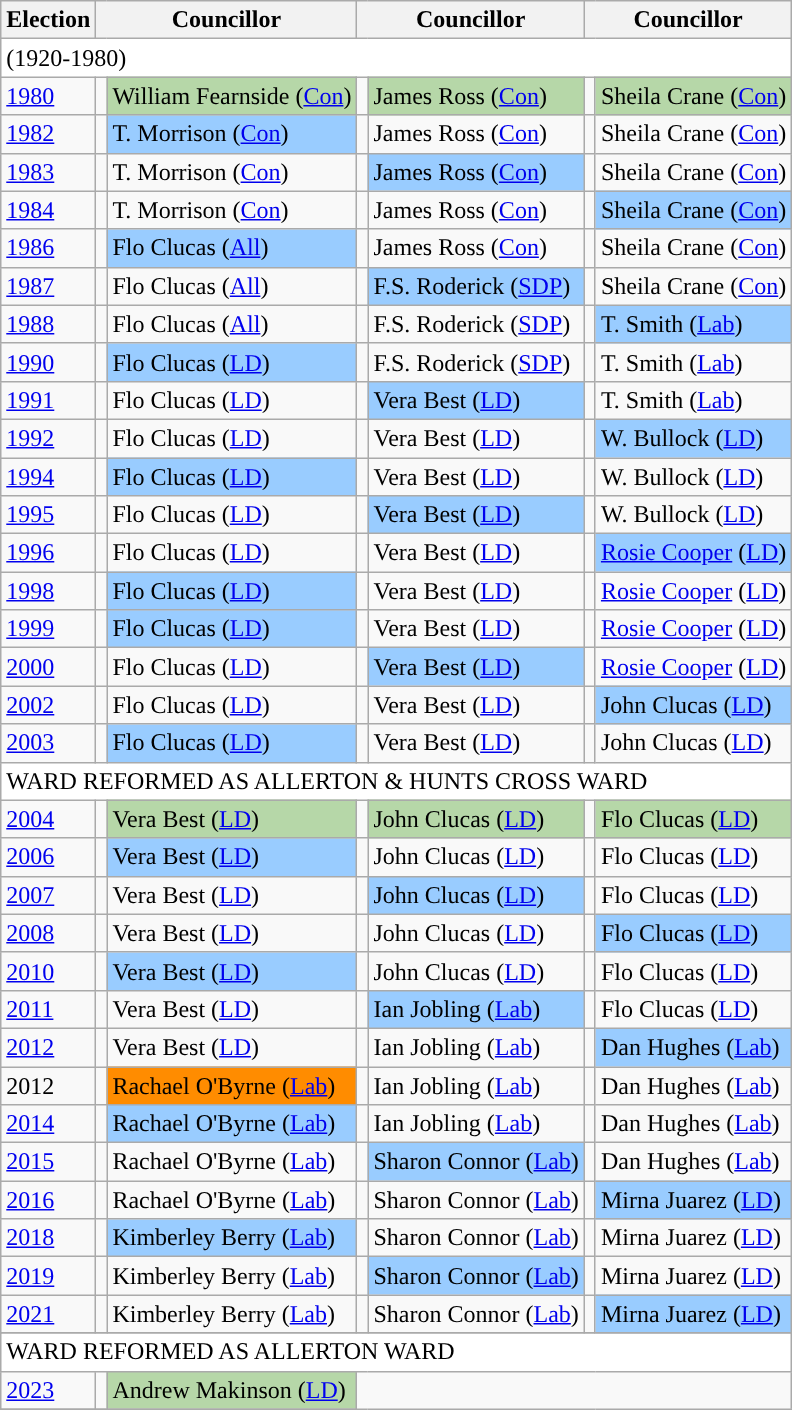<table class="wikitable">
<tr>
<th>Election</th>
<th colspan="2">Councillor</th>
<th colspan="2">Councillor</th>
<th colspan="2">Councillor</th>
</tr>
<tr>
<td colspan="8" bgcolor="#FFF"><div>(1920-1980)</div></td>
</tr>
<tr>
<td><a href='#'>1980</a></td>
<td style="background-color: "></td>
<td bgcolor="#B6D7A8">William Fearnside (<a href='#'>Con</a>)</td>
<td style="background-color: "></td>
<td bgcolor="#B6D7A8">James Ross (<a href='#'>Con</a>)</td>
<td style="background-color: "></td>
<td bgcolor="#B6D7A8">Sheila Crane (<a href='#'>Con</a>)</td>
</tr>
<tr>
<td><a href='#'>1982</a></td>
<td style="background-color: "></td>
<td bgcolor="#99CCFF">T. Morrison (<a href='#'>Con</a>)</td>
<td style="background-color: "></td>
<td>James Ross (<a href='#'>Con</a>)</td>
<td style="background-color: "></td>
<td>Sheila Crane (<a href='#'>Con</a>)</td>
</tr>
<tr>
<td><a href='#'>1983</a></td>
<td style="background-color: "></td>
<td>T. Morrison (<a href='#'>Con</a>)</td>
<td style="background-color: "></td>
<td bgcolor="#99CCFF">James Ross (<a href='#'>Con</a>)</td>
<td style="background-color: "></td>
<td>Sheila Crane (<a href='#'>Con</a>)</td>
</tr>
<tr>
<td><a href='#'>1984</a></td>
<td style="background-color: "></td>
<td>T. Morrison (<a href='#'>Con</a>)</td>
<td style="background-color: "></td>
<td>James Ross (<a href='#'>Con</a>)</td>
<td style="background-color: "></td>
<td bgcolor="#99CCFF">Sheila Crane (<a href='#'>Con</a>)</td>
</tr>
<tr>
<td><a href='#'>1986</a></td>
<td style="background-color: "></td>
<td bgcolor="#99CCFF">Flo Clucas (<a href='#'>All</a>)</td>
<td style="background-color: "></td>
<td>James Ross (<a href='#'>Con</a>)</td>
<td style="background-color: "></td>
<td>Sheila Crane (<a href='#'>Con</a>)</td>
</tr>
<tr>
<td><a href='#'>1987</a></td>
<td style="background-color: "></td>
<td>Flo Clucas (<a href='#'>All</a>)</td>
<td style="background-color: "></td>
<td bgcolor="#99CCFF">F.S. Roderick (<a href='#'>SDP</a>)</td>
<td style="background-color: "></td>
<td>Sheila Crane (<a href='#'>Con</a>)</td>
</tr>
<tr>
<td><a href='#'>1988</a></td>
<td style="background-color: "></td>
<td>Flo Clucas (<a href='#'>All</a>)</td>
<td style="background-color: "></td>
<td>F.S. Roderick (<a href='#'>SDP</a>)</td>
<td style="background-color: "></td>
<td bgcolor="#99CCFF">T. Smith (<a href='#'>Lab</a>)</td>
</tr>
<tr>
<td><a href='#'>1990</a></td>
<td style="background-color: "></td>
<td bgcolor="#99CCFF">Flo Clucas (<a href='#'>LD</a>)</td>
<td style="background-color: "></td>
<td>F.S. Roderick (<a href='#'>SDP</a>)</td>
<td style="background-color: "></td>
<td>T. Smith (<a href='#'>Lab</a>)</td>
</tr>
<tr>
<td><a href='#'>1991</a></td>
<td style="background-color: "></td>
<td>Flo Clucas (<a href='#'>LD</a>)</td>
<td style="background-color: "></td>
<td bgcolor="#99CCFF">Vera Best (<a href='#'>LD</a>)</td>
<td style="background-color: "></td>
<td>T. Smith (<a href='#'>Lab</a>)</td>
</tr>
<tr>
<td><a href='#'>1992</a></td>
<td style="background-color: "></td>
<td>Flo Clucas (<a href='#'>LD</a>)</td>
<td style="background-color: "></td>
<td>Vera Best (<a href='#'>LD</a>)</td>
<td style="background-color: "></td>
<td bgcolor="#99CCFF">W. Bullock (<a href='#'>LD</a>)</td>
</tr>
<tr>
<td><a href='#'>1994</a></td>
<td style="background-color: "></td>
<td bgcolor="#99CCFF">Flo Clucas (<a href='#'>LD</a>)</td>
<td style="background-color: "></td>
<td>Vera Best (<a href='#'>LD</a>)</td>
<td style="background-color: "></td>
<td>W. Bullock (<a href='#'>LD</a>)</td>
</tr>
<tr>
<td><a href='#'>1995</a></td>
<td style="background-color: "></td>
<td>Flo Clucas (<a href='#'>LD</a>)</td>
<td style="background-color: "></td>
<td bgcolor="#99CCFF">Vera Best (<a href='#'>LD</a>)</td>
<td style="background-color: "></td>
<td>W. Bullock (<a href='#'>LD</a>)</td>
</tr>
<tr>
<td><a href='#'>1996</a></td>
<td style="background-color: "></td>
<td>Flo Clucas (<a href='#'>LD</a>)</td>
<td style="background-color: "></td>
<td>Vera Best (<a href='#'>LD</a>)</td>
<td style="background-color: "></td>
<td bgcolor="#99CCFF"><a href='#'>Rosie Cooper</a> (<a href='#'>LD</a>)</td>
</tr>
<tr>
<td><a href='#'>1998</a></td>
<td style="background-color: "></td>
<td bgcolor="#99CCFF">Flo Clucas (<a href='#'>LD</a>)</td>
<td style="background-color: "></td>
<td>Vera Best (<a href='#'>LD</a>)</td>
<td style="background-color: "></td>
<td><a href='#'>Rosie Cooper</a> (<a href='#'>LD</a>)</td>
</tr>
<tr>
<td><a href='#'>1999</a></td>
<td style="background-color: "></td>
<td bgcolor="#99CCFF">Flo Clucas (<a href='#'>LD</a>)</td>
<td style="background-color: "></td>
<td>Vera Best (<a href='#'>LD</a>)</td>
<td style="background-color: "></td>
<td><a href='#'>Rosie Cooper</a> (<a href='#'>LD</a>)</td>
</tr>
<tr>
<td><a href='#'>2000</a></td>
<td style="background-color: "></td>
<td>Flo Clucas (<a href='#'>LD</a>)</td>
<td style="background-color: "></td>
<td bgcolor="#99CCFF">Vera Best (<a href='#'>LD</a>)</td>
<td style="background-color: "></td>
<td><a href='#'>Rosie Cooper</a> (<a href='#'>LD</a>)</td>
</tr>
<tr>
<td><a href='#'>2002</a></td>
<td style="background-color: "></td>
<td>Flo Clucas (<a href='#'>LD</a>)</td>
<td style="background-color: "></td>
<td>Vera Best (<a href='#'>LD</a>)</td>
<td style="background-color: "></td>
<td bgcolor="#99CCFF">John Clucas (<a href='#'>LD</a>)</td>
</tr>
<tr>
<td><a href='#'>2003</a></td>
<td style="background-color: "></td>
<td bgcolor="#99CCFF">Flo Clucas (<a href='#'>LD</a>)</td>
<td style="background-color: "></td>
<td>Vera Best (<a href='#'>LD</a>)</td>
<td style="background-color: "></td>
<td>John Clucas (<a href='#'>LD</a>)</td>
</tr>
<tr>
<td colspan="7" bgcolor="#FFF"><div>WARD REFORMED AS ALLERTON & HUNTS CROSS WARD</div></td>
</tr>
<tr>
<td><a href='#'>2004</a></td>
<td style="background-color: "></td>
<td bgcolor="#B6D7A8">Vera Best (<a href='#'>LD</a>)</td>
<td style="background-color: "></td>
<td bgcolor="#B6D7A8">John Clucas (<a href='#'>LD</a>)</td>
<td style="background-color: "></td>
<td bgcolor="#B6D7A8">Flo Clucas (<a href='#'>LD</a>)</td>
</tr>
<tr>
<td><a href='#'>2006</a></td>
<td style="background-color: "></td>
<td bgcolor="#99CCFF">Vera Best (<a href='#'>LD</a>)</td>
<td style="background-color: "></td>
<td>John Clucas (<a href='#'>LD</a>)</td>
<td style="background-color: "></td>
<td>Flo Clucas (<a href='#'>LD</a>)</td>
</tr>
<tr>
<td><a href='#'>2007</a></td>
<td style="background-color: "></td>
<td>Vera Best (<a href='#'>LD</a>)</td>
<td style="background-color: "></td>
<td bgcolor="#99CCFF">John Clucas (<a href='#'>LD</a>)</td>
<td style="background-color: "></td>
<td>Flo Clucas (<a href='#'>LD</a>)</td>
</tr>
<tr>
<td><a href='#'>2008</a></td>
<td style="background-color: "></td>
<td>Vera Best (<a href='#'>LD</a>)</td>
<td style="background-color: "></td>
<td>John Clucas (<a href='#'>LD</a>)</td>
<td style="background-color: "></td>
<td bgcolor="#99CCFF">Flo Clucas (<a href='#'>LD</a>)</td>
</tr>
<tr>
<td><a href='#'>2010</a></td>
<td style="background-color: "></td>
<td bgcolor="#99CCFF">Vera Best (<a href='#'>LD</a>)</td>
<td style="background-color: "></td>
<td>John Clucas (<a href='#'>LD</a>)</td>
<td style="background-color: "></td>
<td>Flo Clucas (<a href='#'>LD</a>)</td>
</tr>
<tr>
<td><a href='#'>2011</a></td>
<td style="background-color: "></td>
<td>Vera Best (<a href='#'>LD</a>)</td>
<td style="background-color: "></td>
<td bgcolor="#99CCFF">Ian Jobling (<a href='#'>Lab</a>)</td>
<td style="background-color: "></td>
<td>Flo Clucas (<a href='#'>LD</a>)</td>
</tr>
<tr>
<td><a href='#'>2012</a></td>
<td style="background-color: "></td>
<td>Vera Best (<a href='#'>LD</a>)</td>
<td style="background-color: "></td>
<td>Ian Jobling (<a href='#'>Lab</a>)</td>
<td style="background-color: "></td>
<td bgcolor="#99CCFF">Dan Hughes (<a href='#'>Lab</a>)</td>
</tr>
<tr>
<td>2012</td>
<td style="background-color: "></td>
<td bgcolor="#FF8C00">Rachael O'Byrne (<a href='#'>Lab</a>)</td>
<td style="background-color: "></td>
<td>Ian Jobling (<a href='#'>Lab</a>)</td>
<td style="background-color: "></td>
<td>Dan Hughes (<a href='#'>Lab</a>)</td>
</tr>
<tr>
<td><a href='#'>2014</a></td>
<td style="background-color: "></td>
<td bgcolor="#99CCFF">Rachael O'Byrne (<a href='#'>Lab</a>)</td>
<td style="background-color: "></td>
<td>Ian Jobling (<a href='#'>Lab</a>)</td>
<td style="background-color: "></td>
<td>Dan Hughes (<a href='#'>Lab</a>)</td>
</tr>
<tr>
<td><a href='#'>2015</a></td>
<td style="background-color: "></td>
<td>Rachael O'Byrne (<a href='#'>Lab</a>)</td>
<td style="background-color: "></td>
<td bgcolor="#99CCFF">Sharon Connor (<a href='#'>Lab</a>)</td>
<td style="background-color: "></td>
<td>Dan Hughes (<a href='#'>Lab</a>)</td>
</tr>
<tr>
<td><a href='#'>2016</a></td>
<td style="background-color: "></td>
<td>Rachael O'Byrne (<a href='#'>Lab</a>)</td>
<td style="background-color: "></td>
<td>Sharon Connor (<a href='#'>Lab</a>)</td>
<td style="background-color: "></td>
<td bgcolor="#99CCFF">Mirna Juarez (<a href='#'>LD</a>)</td>
</tr>
<tr>
<td><a href='#'>2018</a></td>
<td style="background-color: "></td>
<td bgcolor="#99CCFF">Kimberley Berry (<a href='#'>Lab</a>)</td>
<td style="background-color: "></td>
<td>Sharon Connor (<a href='#'>Lab</a>)</td>
<td style="background-color: "></td>
<td>Mirna Juarez (<a href='#'>LD</a>)</td>
</tr>
<tr>
<td><a href='#'>2019</a></td>
<td style="background-color: "></td>
<td>Kimberley Berry (<a href='#'>Lab</a>)</td>
<td style="background-color: "></td>
<td bgcolor="#99CCFF">Sharon Connor (<a href='#'>Lab</a>)</td>
<td style="background-color: "></td>
<td>Mirna Juarez (<a href='#'>LD</a>)</td>
</tr>
<tr>
<td><a href='#'>2021</a></td>
<td style="background-color: "></td>
<td>Kimberley Berry (<a href='#'>Lab</a>)</td>
<td style="background-color: "></td>
<td>Sharon Connor (<a href='#'>Lab</a>)</td>
<td style="background-color: "></td>
<td bgcolor="#99CCFF">Mirna Juarez (<a href='#'>LD</a>)</td>
</tr>
<tr>
</tr>
<tr>
<td colspan="7" bgcolor="#FFF"><div>WARD REFORMED AS ALLERTON WARD</div></td>
</tr>
<tr>
<td><a href='#'>2023</a></td>
<td style="background-color: "></td>
<td bgcolor="#B6D7A8">Andrew Makinson (<a href='#'>LD</a>)</td>
</tr>
<tr>
</tr>
</table>
